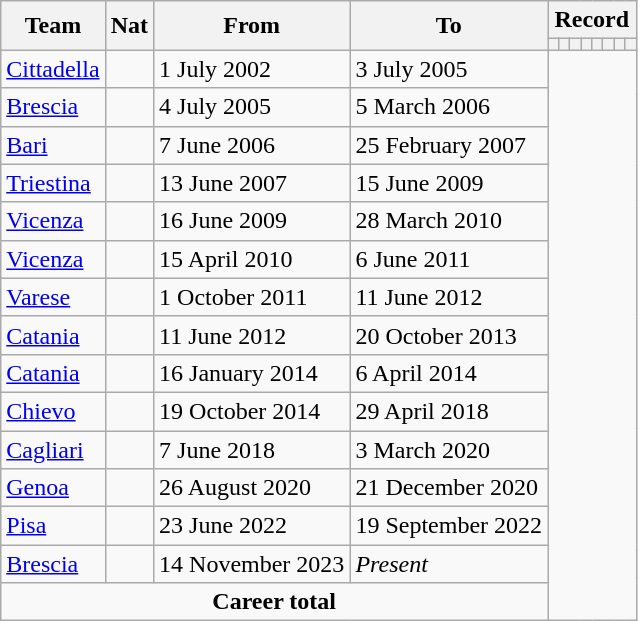<table class=wikitable style="text-align: center">
<tr>
<th rowspan="2">Team</th>
<th rowspan="2">Nat</th>
<th rowspan="2">From</th>
<th rowspan="2">To</th>
<th colspan="8">Record</th>
</tr>
<tr>
<th></th>
<th></th>
<th></th>
<th></th>
<th></th>
<th></th>
<th></th>
<th></th>
</tr>
<tr>
<td align="left"><a href='#'>Cittadella</a></td>
<td></td>
<td align=left>1 July 2002</td>
<td align=left>3 July 2005<br></td>
</tr>
<tr>
<td align="left"><a href='#'>Brescia</a></td>
<td></td>
<td align=left>4 July 2005</td>
<td align=left>5 March 2006<br></td>
</tr>
<tr>
<td align="left"><a href='#'>Bari</a></td>
<td></td>
<td align=left>7 June 2006</td>
<td align=left>25 February 2007<br></td>
</tr>
<tr>
<td align="left"><a href='#'>Triestina</a></td>
<td></td>
<td align=left>13 June 2007</td>
<td align=left>15 June 2009<br></td>
</tr>
<tr>
<td align="left"><a href='#'>Vicenza</a></td>
<td></td>
<td align=left>16 June 2009</td>
<td align=left>28 March 2010<br></td>
</tr>
<tr>
<td align="left"><a href='#'>Vicenza</a></td>
<td></td>
<td align=left>15 April 2010</td>
<td align=left>6 June 2011<br></td>
</tr>
<tr>
<td align="left"><a href='#'>Varese</a></td>
<td></td>
<td align=left>1 October 2011</td>
<td align=left>11 June 2012<br></td>
</tr>
<tr>
<td align="left"><a href='#'>Catania</a></td>
<td></td>
<td align=left>11 June 2012</td>
<td align=left>20 October 2013<br></td>
</tr>
<tr>
<td align="left"><a href='#'>Catania</a></td>
<td></td>
<td align=left>16 January 2014</td>
<td align=left>6 April 2014<br></td>
</tr>
<tr>
<td align="left"><a href='#'>Chievo</a></td>
<td></td>
<td align=left>19 October 2014</td>
<td align=left>29 April 2018<br></td>
</tr>
<tr>
<td align="left"><a href='#'>Cagliari</a></td>
<td></td>
<td align=left>7 June 2018</td>
<td align=left>3 March 2020<br></td>
</tr>
<tr>
<td align="left"><a href='#'>Genoa</a></td>
<td></td>
<td align=left>26 August 2020</td>
<td align=left>21 December 2020<br></td>
</tr>
<tr>
<td align="left"><a href='#'>Pisa</a></td>
<td></td>
<td align=left>23 June 2022</td>
<td align=left>19 September 2022<br></td>
</tr>
<tr>
<td align="left"><a href='#'>Brescia</a></td>
<td></td>
<td align=left>14 November 2023</td>
<td align=left><em>Present</em><br></td>
</tr>
<tr>
<td colspan=4><strong>Career total</strong><br></td>
</tr>
</table>
